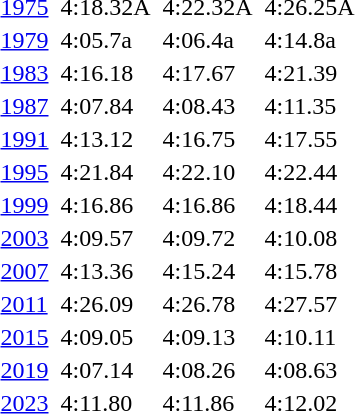<table>
<tr valign="top">
<td><a href='#'>1975</a><br></td>
<td></td>
<td>4:18.32A</td>
<td></td>
<td>4:22.32A</td>
<td></td>
<td>4:26.25A</td>
</tr>
<tr valign="top">
<td><a href='#'>1979</a><br></td>
<td></td>
<td>4:05.7a</td>
<td></td>
<td>4:06.4a</td>
<td></td>
<td>4:14.8a</td>
</tr>
<tr valign="top">
<td><a href='#'>1983</a><br></td>
<td></td>
<td>4:16.18</td>
<td></td>
<td>4:17.67</td>
<td></td>
<td>4:21.39</td>
</tr>
<tr valign="top">
<td><a href='#'>1987</a><br></td>
<td></td>
<td>4:07.84</td>
<td></td>
<td>4:08.43</td>
<td></td>
<td>4:11.35</td>
</tr>
<tr valign="top">
<td><a href='#'>1991</a><br></td>
<td></td>
<td>4:13.12</td>
<td></td>
<td>4:16.75</td>
<td></td>
<td>4:17.55</td>
</tr>
<tr valign="top">
<td><a href='#'>1995</a><br></td>
<td></td>
<td>4:21.84</td>
<td></td>
<td>4:22.10</td>
<td></td>
<td>4:22.44</td>
</tr>
<tr valign="top">
<td><a href='#'>1999</a><br></td>
<td></td>
<td>4:16.86</td>
<td></td>
<td>4:16.86</td>
<td></td>
<td>4:18.44</td>
</tr>
<tr valign="top">
<td><a href='#'>2003</a><br></td>
<td></td>
<td>4:09.57</td>
<td></td>
<td>4:09.72</td>
<td></td>
<td>4:10.08</td>
</tr>
<tr valign="top">
<td><a href='#'>2007</a><br></td>
<td></td>
<td>4:13.36</td>
<td></td>
<td>4:15.24</td>
<td></td>
<td>4:15.78</td>
</tr>
<tr valign="top">
<td><a href='#'>2011</a><br></td>
<td></td>
<td>4:26.09</td>
<td></td>
<td>4:26.78</td>
<td></td>
<td>4:27.57</td>
</tr>
<tr valign="top">
<td><a href='#'>2015</a><br></td>
<td></td>
<td>4:09.05</td>
<td></td>
<td>4:09.13</td>
<td></td>
<td>4:10.11</td>
</tr>
<tr valign="top">
<td><a href='#'>2019</a><br></td>
<td></td>
<td>4:07.14</td>
<td></td>
<td>4:08.26</td>
<td></td>
<td>4:08.63</td>
</tr>
<tr valign="top">
<td><a href='#'>2023</a><br></td>
<td></td>
<td>4:11.80</td>
<td></td>
<td>4:11.86</td>
<td></td>
<td>4:12.02</td>
</tr>
</table>
